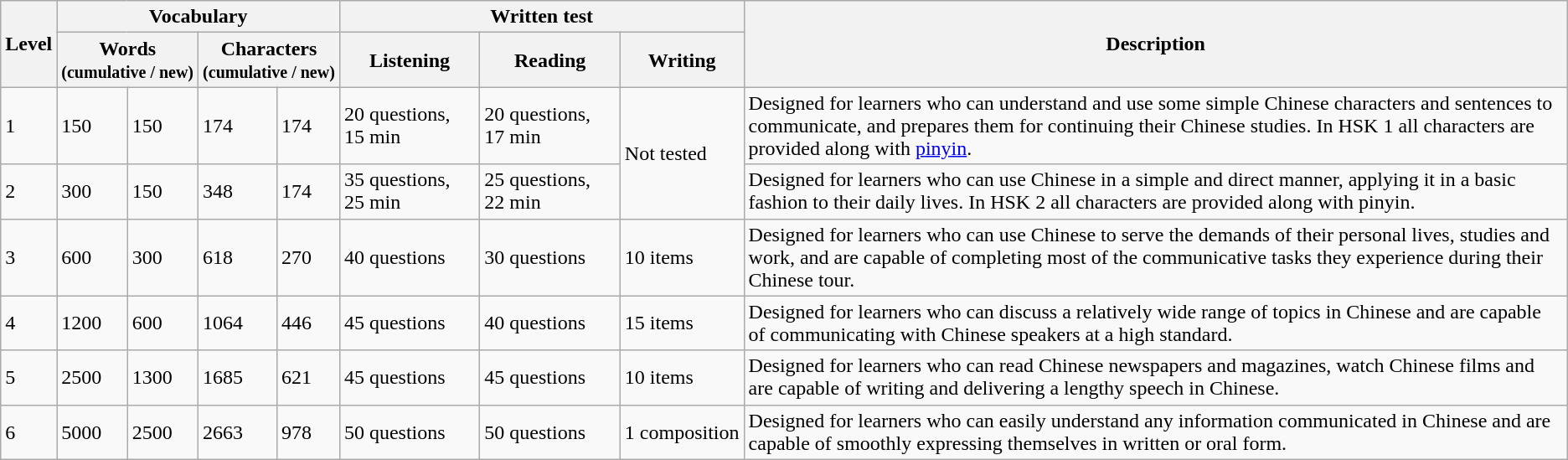<table class="wikitable">
<tr>
<th rowspan="2">Level</th>
<th colspan="4">Vocabulary</th>
<th colspan="3">Written test</th>
<th rowspan="2">Description</th>
</tr>
<tr>
<th colspan="2">Words<br><small>(cumulative / new)</small></th>
<th colspan="2">Characters<br><small>(cumulative / new)</small></th>
<th>Listening</th>
<th>Reading</th>
<th>Writing</th>
</tr>
<tr>
<td>1</td>
<td>150</td>
<td>150</td>
<td>174</td>
<td>174</td>
<td>20 questions, 15 min</td>
<td>20 questions, 17 min</td>
<td rowspan="2">Not tested</td>
<td>Designed for learners who can understand and use some simple Chinese characters and sentences to communicate, and prepares them for continuing their Chinese studies. In HSK 1 all characters are provided along with <a href='#'>pinyin</a>.</td>
</tr>
<tr>
<td>2</td>
<td>300</td>
<td>150</td>
<td>348</td>
<td>174</td>
<td>35 questions, 25 min</td>
<td>25 questions, 22 min</td>
<td>Designed for learners who can use Chinese in a simple and direct manner, applying it in a basic fashion to their daily lives. In HSK 2 all characters are provided along with pinyin.</td>
</tr>
<tr>
<td>3</td>
<td>600</td>
<td>300</td>
<td>618</td>
<td>270</td>
<td>40 questions</td>
<td>30 questions</td>
<td>10 items</td>
<td>Designed for learners who can use Chinese to serve the demands of their personal lives, studies and work, and are capable of completing most of the communicative tasks they experience during their Chinese tour.</td>
</tr>
<tr>
<td>4</td>
<td>1200</td>
<td>600</td>
<td>1064</td>
<td>446</td>
<td>45 questions</td>
<td>40 questions</td>
<td>15 items</td>
<td>Designed for learners who can discuss a relatively wide range of topics in Chinese and are capable of communicating with Chinese speakers at a high standard.</td>
</tr>
<tr>
<td>5</td>
<td>2500</td>
<td>1300</td>
<td>1685</td>
<td>621</td>
<td>45 questions</td>
<td>45 questions</td>
<td>10 items</td>
<td>Designed for learners who can read Chinese newspapers and magazines, watch Chinese films and are capable of writing and delivering a lengthy speech in Chinese.</td>
</tr>
<tr>
<td>6</td>
<td>5000</td>
<td>2500</td>
<td>2663</td>
<td>978</td>
<td>50 questions</td>
<td>50 questions</td>
<td>1 composition</td>
<td>Designed for learners who can easily understand any information communicated in Chinese and are capable of smoothly expressing themselves in written or oral form.</td>
</tr>
</table>
